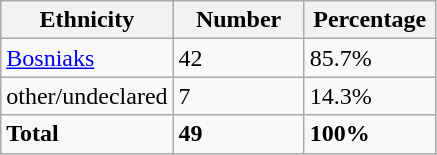<table class="wikitable">
<tr>
<th width="100px">Ethnicity</th>
<th width="80px">Number</th>
<th width="80px">Percentage</th>
</tr>
<tr>
<td><a href='#'>Bosniaks</a></td>
<td>42</td>
<td>85.7%</td>
</tr>
<tr>
<td>other/undeclared</td>
<td>7</td>
<td>14.3%</td>
</tr>
<tr>
<td><strong>Total</strong></td>
<td><strong>49</strong></td>
<td><strong>100%</strong></td>
</tr>
</table>
